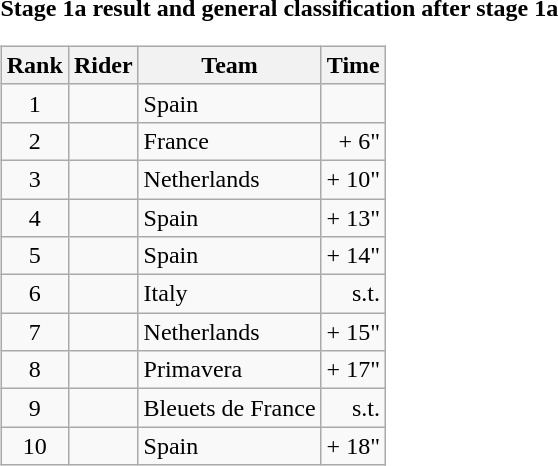<table>
<tr>
<td><strong>Stage 1a result and general classification after stage 1a</strong><br><table class="wikitable">
<tr>
<th scope="col">Rank</th>
<th scope="col">Rider</th>
<th scope="col">Team</th>
<th scope="col">Time</th>
</tr>
<tr>
<td style="text-align:center;">1</td>
<td></td>
<td>Spain</td>
<td style="text-align:right;"></td>
</tr>
<tr>
<td style="text-align:center;">2</td>
<td></td>
<td>France</td>
<td style="text-align:right;">+ 6"</td>
</tr>
<tr>
<td style="text-align:center;">3</td>
<td></td>
<td>Netherlands</td>
<td style="text-align:right;">+ 10"</td>
</tr>
<tr>
<td style="text-align:center;">4</td>
<td></td>
<td>Spain</td>
<td style="text-align:right;">+ 13"</td>
</tr>
<tr>
<td style="text-align:center;">5</td>
<td></td>
<td>Spain</td>
<td style="text-align:right;">+ 14"</td>
</tr>
<tr>
<td style="text-align:center;">6</td>
<td></td>
<td>Italy</td>
<td style="text-align:right;">s.t.</td>
</tr>
<tr>
<td style="text-align:center;">7</td>
<td></td>
<td>Netherlands</td>
<td style="text-align:right;">+ 15"</td>
</tr>
<tr>
<td style="text-align:center;">8</td>
<td></td>
<td>Primavera</td>
<td style="text-align:right;">+ 17"</td>
</tr>
<tr>
<td style="text-align:center;">9</td>
<td></td>
<td>Bleuets de France</td>
<td style="text-align:right;">s.t.</td>
</tr>
<tr>
<td style="text-align:center;">10</td>
<td></td>
<td>Spain</td>
<td style="text-align:right;">+ 18"</td>
</tr>
</table>
</td>
</tr>
</table>
